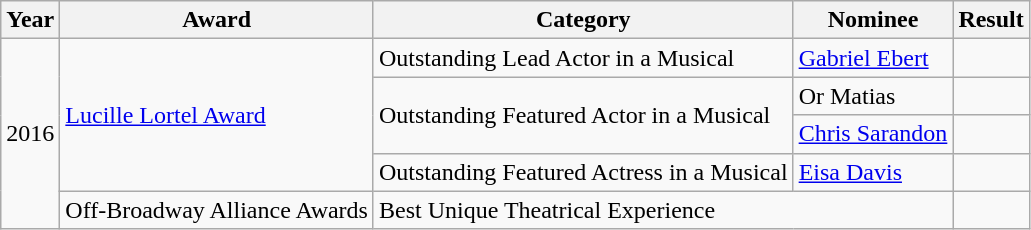<table class="wikitable">
<tr>
<th>Year</th>
<th><strong>Award</strong></th>
<th><strong>Category</strong></th>
<th><strong>Nominee</strong></th>
<th><strong>Result</strong></th>
</tr>
<tr>
<td rowspan="5">2016</td>
<td rowspan="4"><a href='#'>Lucille Lortel Award</a></td>
<td>Outstanding Lead Actor in a Musical</td>
<td><a href='#'>Gabriel Ebert</a></td>
<td></td>
</tr>
<tr>
<td rowspan="2">Outstanding Featured Actor in a Musical</td>
<td>Or Matias</td>
<td></td>
</tr>
<tr>
<td><a href='#'>Chris Sarandon</a></td>
<td></td>
</tr>
<tr>
<td>Outstanding Featured Actress in a Musical</td>
<td><a href='#'>Eisa Davis</a></td>
<td></td>
</tr>
<tr>
<td>Off-Broadway Alliance Awards</td>
<td colspan="2">Best Unique Theatrical Experience</td>
<td></td>
</tr>
</table>
